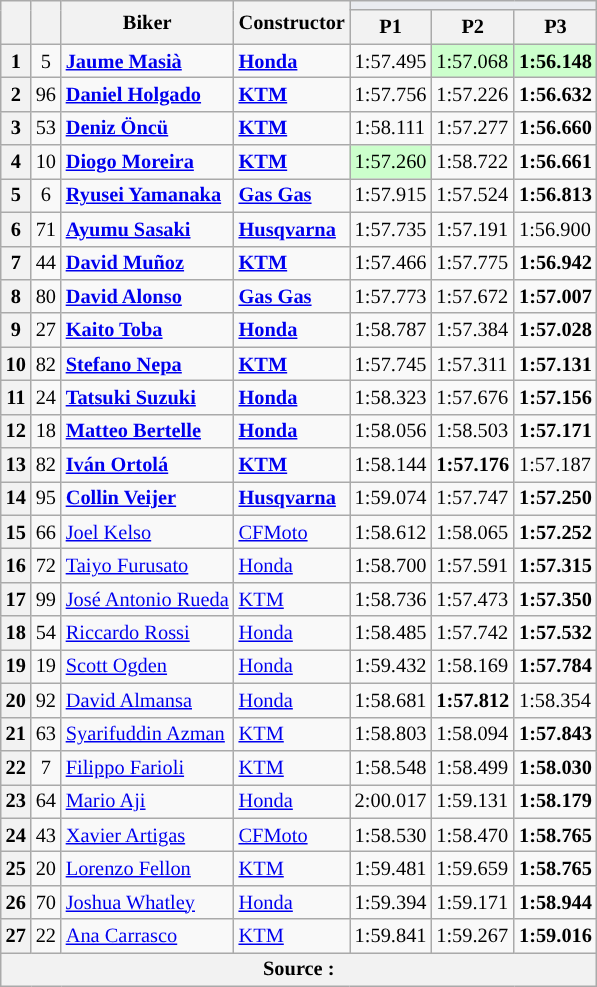<table class="wikitable sortable" style="font-size: 85%;">
<tr>
<th rowspan="2"></th>
<th rowspan="2"></th>
<th rowspan="2">Biker</th>
<th rowspan="2">Constructor</th>
<th colspan="3" style="background:#eaecf0; text-align:center;"></th>
</tr>
<tr>
<th scope="col">P1</th>
<th scope="col">P2</th>
<th scope="col">P3</th>
</tr>
<tr>
<th scope="row">1</th>
<td align="center">5</td>
<td> <strong><a href='#'>Jaume Masià</a></strong></td>
<td><strong><a href='#'>Honda</a></strong></td>
<td>1:57.495</td>
<td style="background:#ccffcc;">1:57.068</td>
<td style="background:#ccffcc;"><strong>1:56.148</strong></td>
</tr>
<tr>
<th scope="row">2</th>
<td align="center">96</td>
<td><strong> <a href='#'>Daniel Holgado</a></strong></td>
<td><strong><a href='#'>KTM</a></strong></td>
<td>1:57.756</td>
<td>1:57.226</td>
<td><strong>1:56.632</strong></td>
</tr>
<tr>
<th scope="row">3</th>
<td align="center">53</td>
<td><strong> <a href='#'>Deniz Öncü</a></strong></td>
<td><strong><a href='#'>KTM</a></strong></td>
<td>1:58.111</td>
<td>1:57.277</td>
<td><strong>1:56.660</strong></td>
</tr>
<tr>
<th scope="row">4</th>
<td align="center">10</td>
<td> <strong><a href='#'>Diogo Moreira</a></strong></td>
<td><strong><a href='#'>KTM</a></strong></td>
<td style="background:#ccffcc;">1:57.260</td>
<td>1:58.722</td>
<td><strong>1:56.661</strong></td>
</tr>
<tr>
<th scope="row">5</th>
<td align="center">6</td>
<td><strong> <a href='#'>Ryusei Yamanaka</a></strong></td>
<td><strong><a href='#'>Gas Gas</a></strong></td>
<td>1:57.915</td>
<td>1:57.524</td>
<td><strong>1:56.813</strong></td>
</tr>
<tr>
<th scope="row">6</th>
<td align="center">71</td>
<td> <strong><a href='#'>Ayumu Sasaki</a></strong></td>
<td><strong><a href='#'>Husqvarna</a></strong></td>
<td>1:57.735</td>
<td>1:57.191</td>
<td>1:56.900</td>
</tr>
<tr>
<th scope="row">7</th>
<td align="center">44</td>
<td><strong></strong> <strong><a href='#'>David Muñoz</a></strong></td>
<td><strong><a href='#'>KTM</a></strong></td>
<td>1:57.466</td>
<td>1:57.775</td>
<td><strong>1:56.942</strong></td>
</tr>
<tr>
<th scope="row">8</th>
<td align="center">80</td>
<td><strong> <a href='#'>David Alonso</a></strong></td>
<td><strong><a href='#'>Gas Gas</a></strong></td>
<td>1:57.773</td>
<td>1:57.672</td>
<td><strong>1:57.007</strong></td>
</tr>
<tr>
<th scope="row">9</th>
<td align="center">27</td>
<td><strong> <a href='#'>Kaito Toba</a></strong></td>
<td><strong><a href='#'>Honda</a></strong></td>
<td>1:58.787</td>
<td>1:57.384</td>
<td><strong>1:57.028</strong></td>
</tr>
<tr>
<th scope="row">10</th>
<td align="center">82</td>
<td><strong> <a href='#'>Stefano Nepa</a></strong></td>
<td><strong><a href='#'>KTM</a></strong></td>
<td>1:57.745</td>
<td>1:57.311</td>
<td><strong>1:57.131</strong></td>
</tr>
<tr>
<th scope="row">11</th>
<td align="center">24</td>
<td> <strong><a href='#'>Tatsuki Suzuki</a></strong></td>
<td><strong><a href='#'>Honda</a></strong></td>
<td>1:58.323</td>
<td>1:57.676</td>
<td><strong>1:57.156</strong></td>
</tr>
<tr>
<th scope="row">12</th>
<td align="center">18</td>
<td><strong> <a href='#'>Matteo Bertelle</a></strong></td>
<td><strong><a href='#'>Honda</a></strong></td>
<td>1:58.056</td>
<td>1:58.503</td>
<td><strong>1:57.171</strong></td>
</tr>
<tr>
<th scope="row">13</th>
<td align="center">82</td>
<td><strong> <a href='#'>Iván Ortolá</a></strong></td>
<td><strong><a href='#'>KTM</a></strong></td>
<td>1:58.144</td>
<td><strong>1:57.176</strong></td>
<td>1:57.187</td>
</tr>
<tr>
<th scope="row">14</th>
<td align="center">95</td>
<td><strong></strong> <strong><a href='#'>Collin Veijer</a></strong></td>
<td><strong><a href='#'>Husqvarna</a></strong></td>
<td>1:59.074</td>
<td>1:57.747</td>
<td><strong>1:57.250</strong></td>
</tr>
<tr>
<th scope="row">15</th>
<td align="center">66</td>
<td> <a href='#'>Joel Kelso</a></td>
<td><a href='#'>CFMoto</a></td>
<td>1:58.612</td>
<td>1:58.065</td>
<td><strong>1:57.252</strong></td>
</tr>
<tr>
<th scope="row">16</th>
<td align="center">72</td>
<td> <a href='#'>Taiyo Furusato</a></td>
<td><a href='#'>Honda</a></td>
<td>1:58.700</td>
<td>1:57.591</td>
<td><strong>1:57.315</strong></td>
</tr>
<tr>
<th scope="row">17</th>
<td align="center">99</td>
<td> <a href='#'>José Antonio Rueda</a></td>
<td><a href='#'>KTM</a></td>
<td>1:58.736</td>
<td>1:57.473</td>
<td><strong>1:57.350</strong></td>
</tr>
<tr>
<th scope="row">18</th>
<td align="center">54</td>
<td> <a href='#'>Riccardo Rossi</a></td>
<td><a href='#'>Honda</a></td>
<td>1:58.485</td>
<td>1:57.742</td>
<td><strong>1:57.532</strong></td>
</tr>
<tr>
<th scope="row">19</th>
<td align="center">19</td>
<td> <a href='#'>Scott Ogden</a></td>
<td><a href='#'>Honda</a></td>
<td>1:59.432</td>
<td>1:58.169</td>
<td><strong>1:57.784</strong></td>
</tr>
<tr>
<th scope="row">20</th>
<td align="center">92</td>
<td> <a href='#'>David Almansa</a></td>
<td><a href='#'>Honda</a></td>
<td>1:58.681</td>
<td><strong>1:57.812</strong></td>
<td>1:58.354</td>
</tr>
<tr>
<th scope="row">21</th>
<td align="center">63</td>
<td> <a href='#'>Syarifuddin Azman</a></td>
<td><a href='#'>KTM</a></td>
<td>1:58.803</td>
<td>1:58.094</td>
<td><strong>1:57.843</strong></td>
</tr>
<tr>
<th scope="row">22</th>
<td align="center">7</td>
<td> <a href='#'>Filippo Farioli</a></td>
<td><a href='#'>KTM</a></td>
<td>1:58.548</td>
<td>1:58.499</td>
<td><strong>1:58.030</strong></td>
</tr>
<tr>
<th scope="row">23</th>
<td align="center">64</td>
<td> <a href='#'>Mario Aji</a></td>
<td><a href='#'>Honda</a></td>
<td>2:00.017</td>
<td>1:59.131</td>
<td><strong>1:58.179</strong></td>
</tr>
<tr>
<th scope="row">24</th>
<td align="center">43</td>
<td> <a href='#'>Xavier Artigas</a></td>
<td><a href='#'>CFMoto</a></td>
<td>1:58.530</td>
<td>1:58.470</td>
<td><strong>1:58.765</strong></td>
</tr>
<tr>
<th scope="row">25</th>
<td align="center">20</td>
<td> <a href='#'>Lorenzo Fellon</a></td>
<td><a href='#'>KTM</a></td>
<td>1:59.481</td>
<td>1:59.659</td>
<td><strong>1:58.765</strong></td>
</tr>
<tr>
<th scope="row">26</th>
<td align="center">70</td>
<td> <a href='#'>Joshua Whatley</a></td>
<td><a href='#'>Honda</a></td>
<td>1:59.394</td>
<td>1:59.171</td>
<td><strong>1:58.944</strong></td>
</tr>
<tr>
<th scope="row">27</th>
<td align="center">22</td>
<td> <a href='#'>Ana Carrasco</a></td>
<td><a href='#'>KTM</a></td>
<td>1:59.841</td>
<td>1:59.267</td>
<td><strong>1:59.016</strong></td>
</tr>
<tr>
<th colspan="7">Source : </th>
</tr>
</table>
